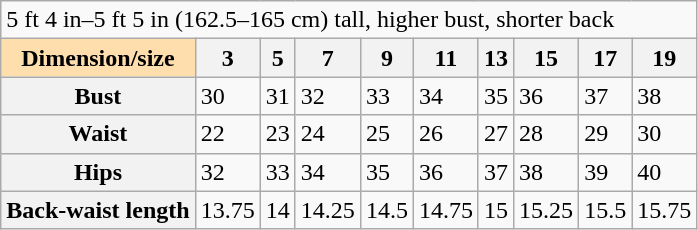<table class="wikitable">
<tr>
<td colspan="13">5 ft 4 in–5 ft 5 in (162.5–165 cm) tall, higher bust, shorter back</td>
</tr>
<tr>
<th style="background:#ffdead;">Dimension/size</th>
<th>3</th>
<th>5</th>
<th>7</th>
<th>9</th>
<th>11</th>
<th>13</th>
<th>15</th>
<th>17</th>
<th>19</th>
</tr>
<tr>
<th>Bust</th>
<td>30</td>
<td>31</td>
<td>32</td>
<td>33</td>
<td>34</td>
<td>35</td>
<td>36</td>
<td>37</td>
<td>38</td>
</tr>
<tr>
<th>Waist</th>
<td>22</td>
<td>23</td>
<td>24</td>
<td>25</td>
<td>26</td>
<td>27</td>
<td>28</td>
<td>29</td>
<td>30</td>
</tr>
<tr>
<th>Hips</th>
<td>32</td>
<td>33</td>
<td>34</td>
<td>35</td>
<td>36</td>
<td>37</td>
<td>38</td>
<td>39</td>
<td>40</td>
</tr>
<tr>
<th>Back-waist length</th>
<td>13.75</td>
<td>14</td>
<td>14.25</td>
<td>14.5</td>
<td>14.75</td>
<td>15</td>
<td>15.25</td>
<td>15.5</td>
<td>15.75</td>
</tr>
</table>
